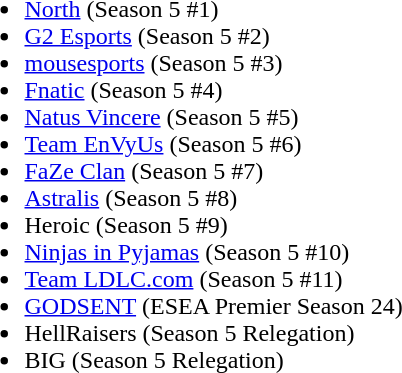<table cellspacing="20">
<tr>
<td valign="top" width="1000px"><br><ul><li><a href='#'>North</a> (Season 5 #1)</li><li><a href='#'>G2 Esports</a> (Season 5 #2)</li><li><a href='#'>mousesports</a> (Season 5 #3)</li><li><a href='#'>Fnatic</a> (Season 5 #4)</li><li><a href='#'>Natus Vincere</a> (Season 5 #5)</li><li><a href='#'>Team EnVyUs</a> (Season 5 #6)</li><li><a href='#'>FaZe Clan</a> (Season 5 #7)</li><li><a href='#'>Astralis</a> (Season 5 #8)</li><li>Heroic (Season 5 #9)</li><li><a href='#'>Ninjas in Pyjamas</a> (Season 5 #10)</li><li><a href='#'>Team LDLC.com</a> (Season 5 #11)</li><li><a href='#'>GODSENT</a> (ESEA Premier Season 24)</li><li>HellRaisers (Season 5 Relegation)</li><li>BIG (Season 5 Relegation)</li></ul></td>
</tr>
<tr>
</tr>
</table>
